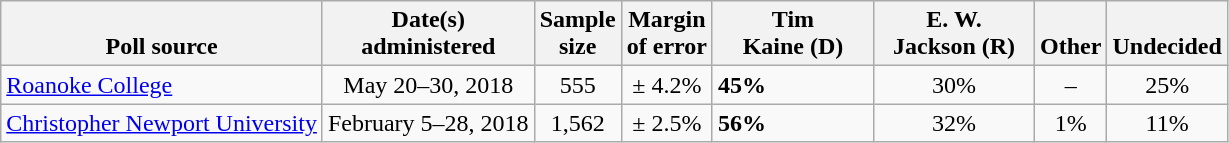<table class="wikitable">
<tr valign=bottom>
<th>Poll source</th>
<th>Date(s)<br>administered</th>
<th>Sample<br>size</th>
<th>Margin<br>of error</th>
<th style="width:100px;">Tim<br>Kaine (D)</th>
<th style="width:100px;">E. W.<br>Jackson (R)</th>
<th>Other</th>
<th>Undecided</th>
</tr>
<tr>
<td><a href='#'>Roanoke College</a></td>
<td align=center>May 20–30, 2018</td>
<td align=center>555</td>
<td align=center>± 4.2%</td>
<td><strong>45%</strong></td>
<td align=center>30%</td>
<td align=center>–</td>
<td align=center>25%</td>
</tr>
<tr>
<td><a href='#'>Christopher Newport University</a></td>
<td align=center>February 5–28, 2018</td>
<td align=center>1,562</td>
<td align=center>± 2.5%</td>
<td><strong>56%</strong></td>
<td align=center>32%</td>
<td align=center>1%</td>
<td align=center>11%</td>
</tr>
</table>
